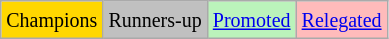<table class="wikitable">
<tr>
<td bgcolor=gold><small>Champions</small></td>
<td bgcolor=silver><small>Runners-up</small></td>
<td bgcolor=#bbf3bb><small><a href='#'>Promoted</a></small></td>
<td bgcolor=#ffbbbb><small><a href='#'>Relegated</a></small></td>
</tr>
</table>
